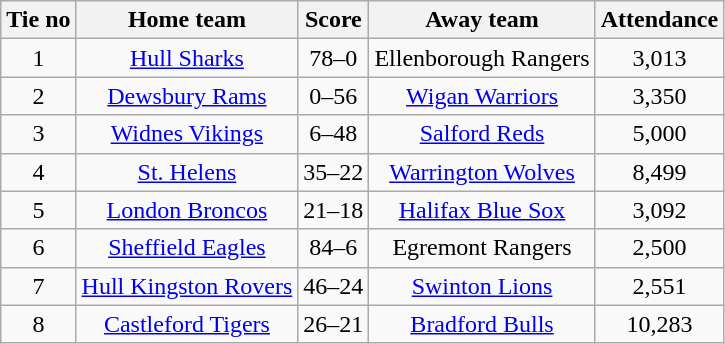<table class="wikitable" style="text-align:center">
<tr>
<th>Tie no</th>
<th>Home team</th>
<th>Score</th>
<th>Away team</th>
<th>Attendance</th>
</tr>
<tr>
<td>1</td>
<td><a href='#'>Hull Sharks</a></td>
<td>78–0</td>
<td>Ellenborough Rangers</td>
<td>3,013</td>
</tr>
<tr>
<td>2</td>
<td><a href='#'>Dewsbury Rams</a></td>
<td>0–56</td>
<td><a href='#'>Wigan Warriors</a></td>
<td>3,350</td>
</tr>
<tr>
<td>3</td>
<td><a href='#'>Widnes Vikings</a></td>
<td>6–48</td>
<td><a href='#'>Salford Reds</a></td>
<td>5,000</td>
</tr>
<tr>
<td>4</td>
<td><a href='#'>St. Helens</a></td>
<td>35–22</td>
<td><a href='#'>Warrington Wolves</a></td>
<td>8,499</td>
</tr>
<tr>
<td>5</td>
<td><a href='#'>London Broncos</a></td>
<td>21–18</td>
<td><a href='#'>Halifax Blue Sox</a></td>
<td>3,092</td>
</tr>
<tr>
<td>6</td>
<td><a href='#'>Sheffield Eagles</a></td>
<td>84–6</td>
<td>Egremont Rangers</td>
<td>2,500</td>
</tr>
<tr>
<td>7</td>
<td><a href='#'>Hull Kingston Rovers</a></td>
<td>46–24</td>
<td><a href='#'>Swinton Lions</a></td>
<td>2,551</td>
</tr>
<tr>
<td>8</td>
<td><a href='#'>Castleford Tigers</a></td>
<td>26–21</td>
<td><a href='#'>Bradford Bulls</a></td>
<td>10,283</td>
</tr>
</table>
